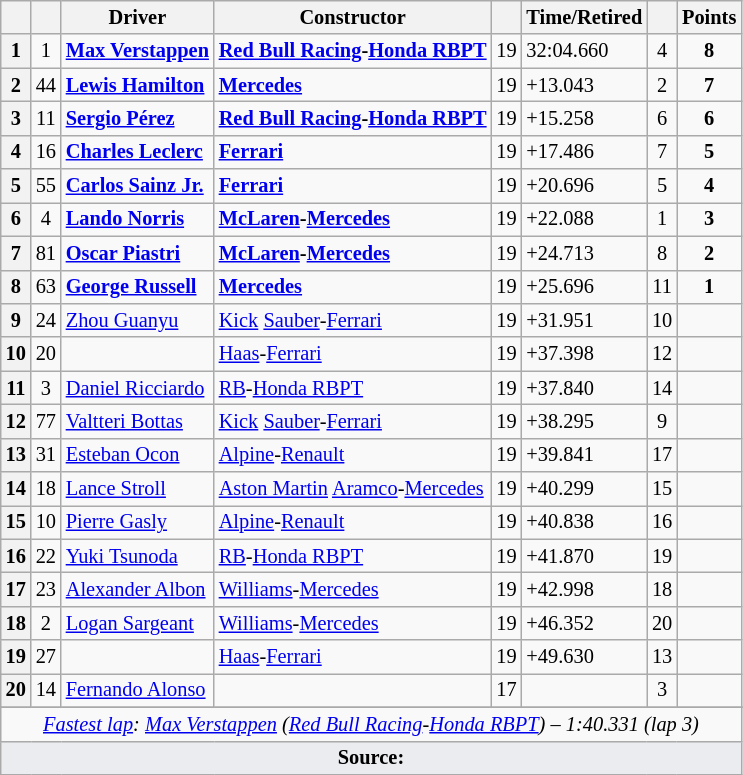<table class="wikitable sortable" style="font-size: 85%;">
<tr>
<th scope="col"></th>
<th scope="col"></th>
<th scope="col">Driver</th>
<th scope="col">Constructor</th>
<th scope="col" class="unsortable"></th>
<th scope="col" class="unsortable">Time/Retired</th>
<th scope="col"></th>
<th scope="col">Points</th>
</tr>
<tr>
<th>1</th>
<td align="center">1</td>
<td data-sort-value="ver"><strong> <a href='#'>Max Verstappen</a></strong></td>
<td><strong><a href='#'>Red Bull Racing</a>-<a href='#'>Honda RBPT</a></strong></td>
<td align="center">19</td>
<td>32:04.660</td>
<td align="center">4</td>
<td align="center"><strong>8</strong></td>
</tr>
<tr>
<th>2</th>
<td align="center">44</td>
<td data-sort-value="ham"><strong> <a href='#'>Lewis Hamilton</a></strong></td>
<td><strong><a href='#'>Mercedes</a></strong></td>
<td align="center">19</td>
<td>+13.043</td>
<td align="center">2</td>
<td align="center"><strong>7</strong></td>
</tr>
<tr>
<th>3</th>
<td align="center">11</td>
<td data-sort-value="per"><strong> <a href='#'>Sergio Pérez</a></strong></td>
<td><strong><a href='#'>Red Bull Racing</a>-<a href='#'>Honda RBPT</a></strong></td>
<td align="center">19</td>
<td>+15.258</td>
<td align="center">6</td>
<td align="center"><strong>6</strong></td>
</tr>
<tr>
<th>4</th>
<td align="center">16</td>
<td data-sort-value="lec"><strong> <a href='#'>Charles Leclerc</a></strong></td>
<td><strong><a href='#'>Ferrari</a></strong></td>
<td align="center">19</td>
<td>+17.486</td>
<td align="center">7</td>
<td align="center"><strong>5</strong></td>
</tr>
<tr>
<th>5</th>
<td align="center">55</td>
<td data-sort-value="sai"><strong> <a href='#'>Carlos Sainz Jr.</a></strong></td>
<td><strong><a href='#'>Ferrari</a></strong></td>
<td align="center">19</td>
<td>+20.696</td>
<td align="center">5</td>
<td align="center"><strong>4</strong></td>
</tr>
<tr>
<th>6</th>
<td align="center">4</td>
<td data-sort-value="nor"><strong> <a href='#'>Lando Norris</a></strong></td>
<td><strong><a href='#'>McLaren</a>-<a href='#'>Mercedes</a></strong></td>
<td align="center">19</td>
<td>+22.088</td>
<td align="center">1</td>
<td align="center"><strong>3</strong></td>
</tr>
<tr>
<th>7</th>
<td align="center">81</td>
<td data-sort-value="pia"><strong> <a href='#'>Oscar Piastri</a></strong></td>
<td><strong><a href='#'>McLaren</a>-<a href='#'>Mercedes</a></strong></td>
<td align="center">19</td>
<td>+24.713</td>
<td align="center">8</td>
<td align="center"><strong>2</strong></td>
</tr>
<tr>
<th>8</th>
<td align="center">63</td>
<td data-sort-value="rus"><strong> <a href='#'>George Russell</a></strong></td>
<td><strong><a href='#'>Mercedes</a></strong></td>
<td align="center">19</td>
<td>+25.696</td>
<td align="center">11</td>
<td align="center"><strong>1</strong></td>
</tr>
<tr>
<th>9</th>
<td align="center">24</td>
<td data-sort-value="zho"> <a href='#'>Zhou Guanyu</a></td>
<td><a href='#'>Kick</a> <a href='#'>Sauber</a>-<a href='#'>Ferrari</a></td>
<td align="center">19</td>
<td>+31.951</td>
<td align="center">10</td>
<td></td>
</tr>
<tr>
<th>10</th>
<td align="center">20</td>
<td data-sort-value="mag"></td>
<td><a href='#'>Haas</a>-<a href='#'>Ferrari</a></td>
<td align="center">19</td>
<td>+37.398</td>
<td align="center">12</td>
<td></td>
</tr>
<tr>
<th>11</th>
<td align="center">3</td>
<td data-sort-value="ric"> <a href='#'>Daniel Ricciardo</a></td>
<td><a href='#'>RB</a>-<a href='#'>Honda RBPT</a></td>
<td align="center">19</td>
<td>+37.840</td>
<td align="center">14</td>
<td></td>
</tr>
<tr>
<th>12</th>
<td align="center">77</td>
<td data-sort-value="bot"> <a href='#'>Valtteri Bottas</a></td>
<td><a href='#'>Kick</a> <a href='#'>Sauber</a>-<a href='#'>Ferrari</a></td>
<td align="center">19</td>
<td>+38.295</td>
<td align="center">9</td>
<td></td>
</tr>
<tr>
<th>13</th>
<td align="center">31</td>
<td data-sort-value="oco"> <a href='#'>Esteban Ocon</a></td>
<td><a href='#'>Alpine</a>-<a href='#'>Renault</a></td>
<td align="center">19</td>
<td>+39.841</td>
<td align="center">17</td>
<td></td>
</tr>
<tr>
<th>14</th>
<td align="center">18</td>
<td data-sort-value="str"> <a href='#'>Lance Stroll</a></td>
<td><a href='#'>Aston Martin</a> <a href='#'>Aramco</a>-<a href='#'>Mercedes</a></td>
<td align="center">19</td>
<td>+40.299</td>
<td align="center">15</td>
<td></td>
</tr>
<tr>
<th>15</th>
<td align="center">10</td>
<td data-sort-value="gas"> <a href='#'>Pierre Gasly</a></td>
<td><a href='#'>Alpine</a>-<a href='#'>Renault</a></td>
<td align="center">19</td>
<td>+40.838</td>
<td align="center">16</td>
<td></td>
</tr>
<tr>
<th>16</th>
<td align="center">22</td>
<td data-sort-value="tsu"> <a href='#'>Yuki Tsunoda</a></td>
<td><a href='#'>RB</a>-<a href='#'>Honda RBPT</a></td>
<td align="center">19</td>
<td>+41.870</td>
<td align="center">19</td>
<td></td>
</tr>
<tr>
<th>17</th>
<td align="center">23</td>
<td data-sort-value="alb"> <a href='#'>Alexander Albon</a></td>
<td><a href='#'>Williams</a>-<a href='#'>Mercedes</a></td>
<td align="center">19</td>
<td>+42.998</td>
<td align="center">18</td>
<td></td>
</tr>
<tr>
<th>18</th>
<td align="center">2</td>
<td data-sort-value="sar"> <a href='#'>Logan Sargeant</a></td>
<td><a href='#'>Williams</a>-<a href='#'>Mercedes</a></td>
<td align="center">19</td>
<td>+46.352</td>
<td align="center">20</td>
<td></td>
</tr>
<tr>
<th>19</th>
<td align="center">27</td>
<td data-sort-value="hul"></td>
<td><a href='#'>Haas</a>-<a href='#'>Ferrari</a></td>
<td align="center">19</td>
<td>+49.630</td>
<td align="center">13</td>
<td></td>
</tr>
<tr>
<th>20</th>
<td align="center">14</td>
<td data-sort-value="alo"> <a href='#'>Fernando Alonso</a></td>
<td></td>
<td align="center">17</td>
<td></td>
<td align="center">3</td>
<td></td>
</tr>
<tr>
</tr>
<tr class="sortbottom">
<td colspan="8" align="center"><em><a href='#'>Fastest lap</a>:</em>  <em><a href='#'>Max Verstappen</a> (<a href='#'>Red Bull Racing</a>-<a href='#'>Honda RBPT</a>) – 1:40.331 (lap 3)</em></td>
</tr>
<tr class="sortbottom">
<td colspan="8" style="background-color:#EAECF0;text-align:center"><strong>Source:</strong></td>
</tr>
</table>
